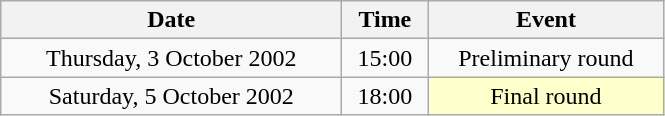<table class = "wikitable" style="text-align:center;">
<tr>
<th width=220>Date</th>
<th width=50>Time</th>
<th width=150>Event</th>
</tr>
<tr>
<td>Thursday, 3 October 2002</td>
<td>15:00</td>
<td>Preliminary round</td>
</tr>
<tr>
<td>Saturday, 5 October 2002</td>
<td>18:00</td>
<td bgcolor=ffffcc>Final round</td>
</tr>
</table>
